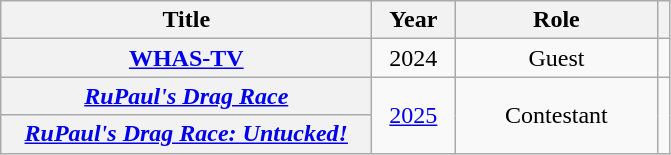<table class="wikitable plainrowheaders" style="text-align:center;">
<tr>
<th scope="col" style="width:15em;">Title</th>
<th scope="col" style="width:03em;">Year</th>
<th scope="col" style="width:08em;">Role</th>
<th></th>
</tr>
<tr>
<th scope="row" style="text-align:center"><a href='#'>WHAS-TV</a></th>
<td>2024</td>
<td>Guest</td>
<td></td>
</tr>
<tr>
<th scope="row" style="text-align:center"><em><a href='#'>RuPaul's Drag Race</a></em></th>
<td rowspan="2"><a href='#'>2025</a></td>
<td rowspan="2">Contestant</td>
<td rowspan="2"></td>
</tr>
<tr>
<th scope="row" style="text-align:center"><em><a href='#'>RuPaul's Drag Race: Untucked!</a></em></th>
</tr>
</table>
